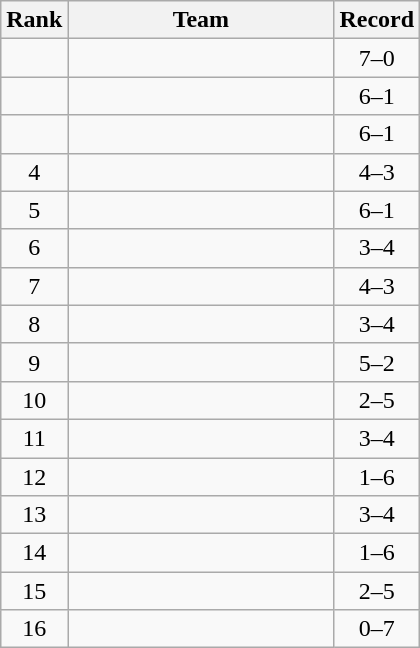<table class=wikitable style="text-align:center;">
<tr>
<th>Rank</th>
<th width=170>Team</th>
<th>Record</th>
</tr>
<tr>
<td></td>
<td align=left></td>
<td>7–0</td>
</tr>
<tr>
<td></td>
<td align=left></td>
<td>6–1</td>
</tr>
<tr>
<td></td>
<td align=left></td>
<td>6–1</td>
</tr>
<tr>
<td>4</td>
<td align=left></td>
<td>4–3</td>
</tr>
<tr>
<td>5</td>
<td align=left></td>
<td>6–1</td>
</tr>
<tr>
<td>6</td>
<td align=left></td>
<td>3–4</td>
</tr>
<tr>
<td>7</td>
<td align=left></td>
<td>4–3</td>
</tr>
<tr>
<td>8</td>
<td align=left></td>
<td>3–4</td>
</tr>
<tr>
<td>9</td>
<td align=left></td>
<td>5–2</td>
</tr>
<tr>
<td>10</td>
<td align=left></td>
<td>2–5</td>
</tr>
<tr>
<td>11</td>
<td align=left></td>
<td>3–4</td>
</tr>
<tr>
<td>12</td>
<td align=left></td>
<td>1–6</td>
</tr>
<tr>
<td>13</td>
<td align=left></td>
<td>3–4</td>
</tr>
<tr>
<td>14</td>
<td align=left></td>
<td>1–6</td>
</tr>
<tr>
<td>15</td>
<td align=left></td>
<td>2–5</td>
</tr>
<tr>
<td>16</td>
<td align=left></td>
<td>0–7</td>
</tr>
</table>
